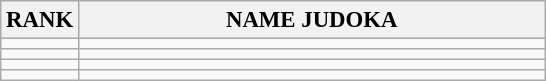<table class="wikitable" style="font-size:95%;">
<tr>
<th>RANK</th>
<th align="left" style="width: 20em">NAME JUDOKA</th>
</tr>
<tr>
<td align="center"></td>
<td></td>
</tr>
<tr>
<td align="center"></td>
<td></td>
</tr>
<tr>
<td align="center"></td>
<td></td>
</tr>
<tr>
<td align="center"></td>
<td></td>
</tr>
</table>
